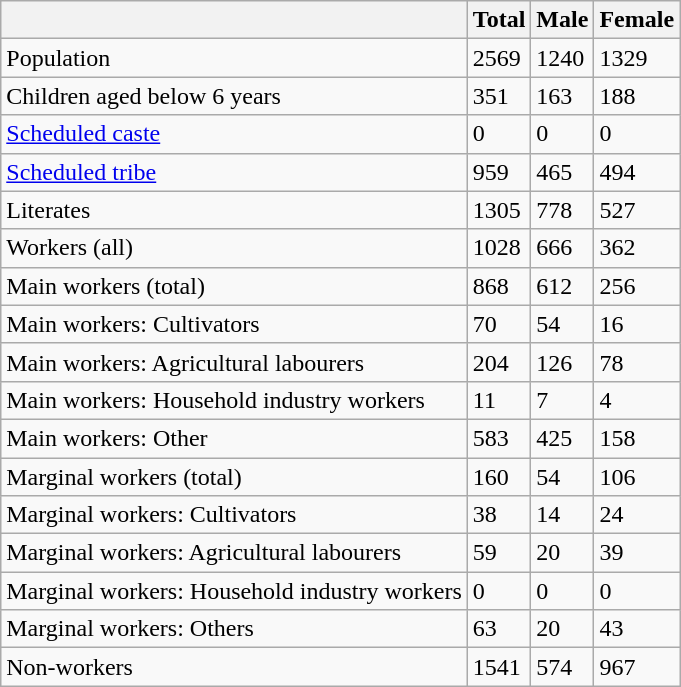<table class="wikitable sortable">
<tr>
<th></th>
<th>Total</th>
<th>Male</th>
<th>Female</th>
</tr>
<tr>
<td>Population</td>
<td>2569</td>
<td>1240</td>
<td>1329</td>
</tr>
<tr>
<td>Children aged below 6 years</td>
<td>351</td>
<td>163</td>
<td>188</td>
</tr>
<tr>
<td><a href='#'>Scheduled caste</a></td>
<td>0</td>
<td>0</td>
<td>0</td>
</tr>
<tr>
<td><a href='#'>Scheduled tribe</a></td>
<td>959</td>
<td>465</td>
<td>494</td>
</tr>
<tr>
<td>Literates</td>
<td>1305</td>
<td>778</td>
<td>527</td>
</tr>
<tr>
<td>Workers (all)</td>
<td>1028</td>
<td>666</td>
<td>362</td>
</tr>
<tr>
<td>Main workers (total)</td>
<td>868</td>
<td>612</td>
<td>256</td>
</tr>
<tr>
<td>Main workers: Cultivators</td>
<td>70</td>
<td>54</td>
<td>16</td>
</tr>
<tr>
<td>Main workers: Agricultural labourers</td>
<td>204</td>
<td>126</td>
<td>78</td>
</tr>
<tr>
<td>Main workers: Household industry workers</td>
<td>11</td>
<td>7</td>
<td>4</td>
</tr>
<tr>
<td>Main workers: Other</td>
<td>583</td>
<td>425</td>
<td>158</td>
</tr>
<tr>
<td>Marginal workers (total)</td>
<td>160</td>
<td>54</td>
<td>106</td>
</tr>
<tr>
<td>Marginal workers: Cultivators</td>
<td>38</td>
<td>14</td>
<td>24</td>
</tr>
<tr>
<td>Marginal workers: Agricultural labourers</td>
<td>59</td>
<td>20</td>
<td>39</td>
</tr>
<tr>
<td>Marginal workers: Household industry workers</td>
<td>0</td>
<td>0</td>
<td>0</td>
</tr>
<tr>
<td>Marginal workers: Others</td>
<td>63</td>
<td>20</td>
<td>43</td>
</tr>
<tr>
<td>Non-workers</td>
<td>1541</td>
<td>574</td>
<td>967</td>
</tr>
</table>
